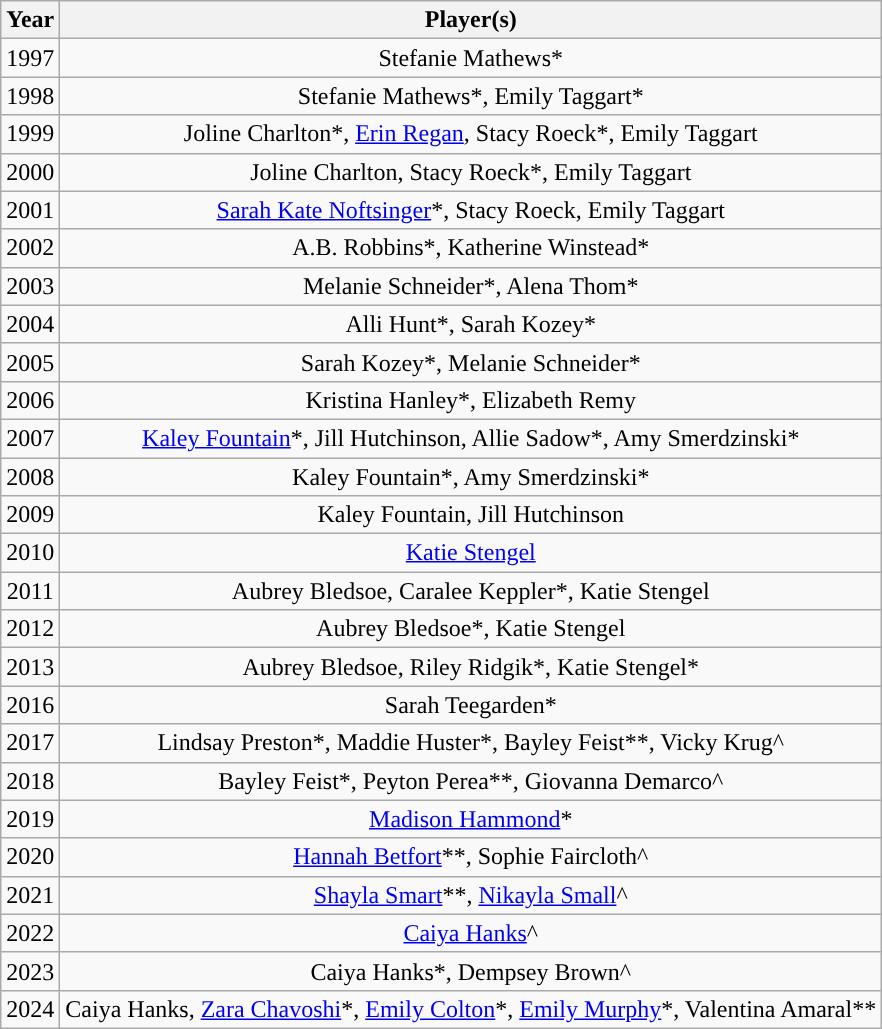<table class="wikitable" style="text-align: center;">
<tr>
<th>Year</th>
<th>Player(s)</th>
</tr>
<tr>
<td>1997</td>
<td>Stefanie Mathews*</td>
</tr>
<tr>
<td>1998</td>
<td>Stefanie Mathews*, Emily Taggart*</td>
</tr>
<tr>
<td>1999</td>
<td>Joline Charlton*, <a href='#'>Erin Regan</a>, Stacy Roeck*, Emily Taggart</td>
</tr>
<tr>
<td>2000</td>
<td>Joline Charlton, Stacy Roeck*, Emily Taggart</td>
</tr>
<tr>
<td>2001</td>
<td><a href='#'>Sarah Kate Noftsinger</a>*, Stacy Roeck, Emily Taggart</td>
</tr>
<tr>
<td>2002</td>
<td>A.B. Robbins*, Katherine Winstead*</td>
</tr>
<tr>
<td>2003</td>
<td>Melanie Schneider*, Alena Thom*</td>
</tr>
<tr>
<td>2004</td>
<td>Alli Hunt*, Sarah Kozey*</td>
</tr>
<tr>
<td>2005</td>
<td>Sarah Kozey*, Melanie Schneider*</td>
</tr>
<tr>
<td>2006</td>
<td>Kristina Hanley*, Elizabeth Remy</td>
</tr>
<tr>
<td>2007</td>
<td><a href='#'>Kaley Fountain</a>*, Jill Hutchinson, Allie Sadow*, Amy Smerdzinski*</td>
</tr>
<tr>
<td>2008</td>
<td>Kaley Fountain*, Amy Smerdzinski*</td>
</tr>
<tr>
<td>2009</td>
<td>Kaley Fountain, Jill Hutchinson</td>
</tr>
<tr>
<td>2010</td>
<td><a href='#'>Katie Stengel</a></td>
</tr>
<tr>
<td>2011</td>
<td>Aubrey Bledsoe, Caralee Keppler*, Katie Stengel</td>
</tr>
<tr>
<td>2012</td>
<td>Aubrey Bledsoe*, Katie Stengel</td>
</tr>
<tr>
<td>2013</td>
<td>Aubrey Bledsoe, Riley Ridgik*, Katie Stengel*</td>
</tr>
<tr>
<td>2016</td>
<td>Sarah Teegarden*</td>
</tr>
<tr>
<td>2017</td>
<td>Lindsay Preston*, Maddie Huster*, Bayley Feist**, Vicky Krug^</td>
</tr>
<tr>
<td>2018</td>
<td>Bayley Feist*, Peyton Perea**, Giovanna Demarco^</td>
</tr>
<tr>
<td>2019</td>
<td><a href='#'>Madison Hammond</a>*</td>
</tr>
<tr>
<td>2020</td>
<td><a href='#'>Hannah Betfort</a>**, Sophie Faircloth^</td>
</tr>
<tr>
<td>2021</td>
<td><a href='#'>Shayla Smart</a>**, <a href='#'>Nikayla Small</a>^</td>
</tr>
<tr>
<td>2022</td>
<td><a href='#'>Caiya Hanks</a>^</td>
</tr>
<tr>
<td>2023</td>
<td>Caiya Hanks*, Dempsey Brown^</td>
</tr>
<tr>
<td>2024</td>
<td>Caiya Hanks, <a href='#'>Zara Chavoshi</a>*, <a href='#'>Emily Colton</a>*, <a href='#'>Emily Murphy</a>*, Valentina Amaral**</td>
</tr>
</table>
